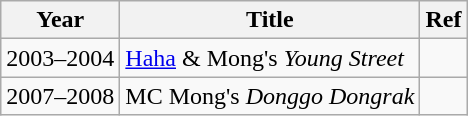<table class="wikitable">
<tr>
<th>Year</th>
<th>Title</th>
<th>Ref</th>
</tr>
<tr>
<td>2003–2004</td>
<td><a href='#'>Haha</a> & Mong's <em>Young Street</em></td>
<td></td>
</tr>
<tr>
<td>2007–2008</td>
<td>MC Mong's <em>Donggo Dongrak</em></td>
<td></td>
</tr>
</table>
